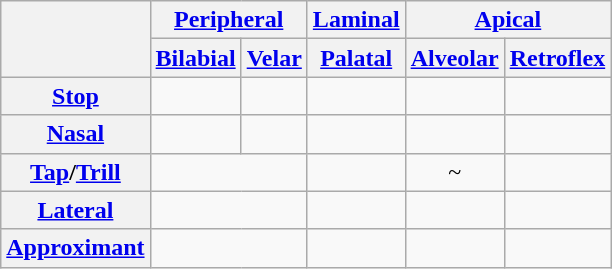<table class="wikitable" style="text-align:center;">
<tr>
<th rowspan=2></th>
<th colspan=2><a href='#'>Peripheral</a></th>
<th><a href='#'>Laminal</a></th>
<th colspan=2><a href='#'>Apical</a></th>
</tr>
<tr>
<th><a href='#'>Bilabial</a></th>
<th><a href='#'>Velar</a></th>
<th><a href='#'>Palatal</a></th>
<th><a href='#'>Alveolar</a></th>
<th><a href='#'>Retroflex</a></th>
</tr>
<tr>
<th><a href='#'>Stop</a></th>
<td> </td>
<td> </td>
<td> </td>
<td> </td>
<td> </td>
</tr>
<tr>
<th><a href='#'>Nasal</a></th>
<td> </td>
<td> </td>
<td> </td>
<td> </td>
<td> </td>
</tr>
<tr>
<th><a href='#'>Tap</a>/<a href='#'>Trill</a></th>
<td colspan=2></td>
<td></td>
<td>~ </td>
<td></td>
</tr>
<tr>
<th><a href='#'>Lateral</a></th>
<td colspan=2></td>
<td> </td>
<td> </td>
<td> </td>
</tr>
<tr>
<th><a href='#'>Approximant</a></th>
<td colspan=2> </td>
<td> </td>
<td></td>
<td> </td>
</tr>
</table>
